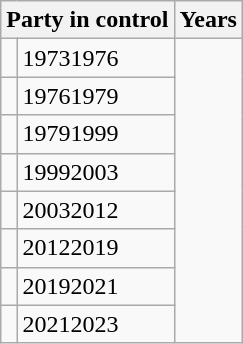<table class="wikitable">
<tr>
<th colspan="2">Party in control</th>
<th>Years</th>
</tr>
<tr>
<td></td>
<td>19731976</td>
</tr>
<tr>
<td></td>
<td>19761979</td>
</tr>
<tr>
<td></td>
<td>19791999</td>
</tr>
<tr>
<td></td>
<td>19992003</td>
</tr>
<tr>
<td></td>
<td>20032012</td>
</tr>
<tr>
<td></td>
<td>20122019</td>
</tr>
<tr>
<td></td>
<td>20192021</td>
</tr>
<tr>
<td></td>
<td>20212023</td>
</tr>
</table>
